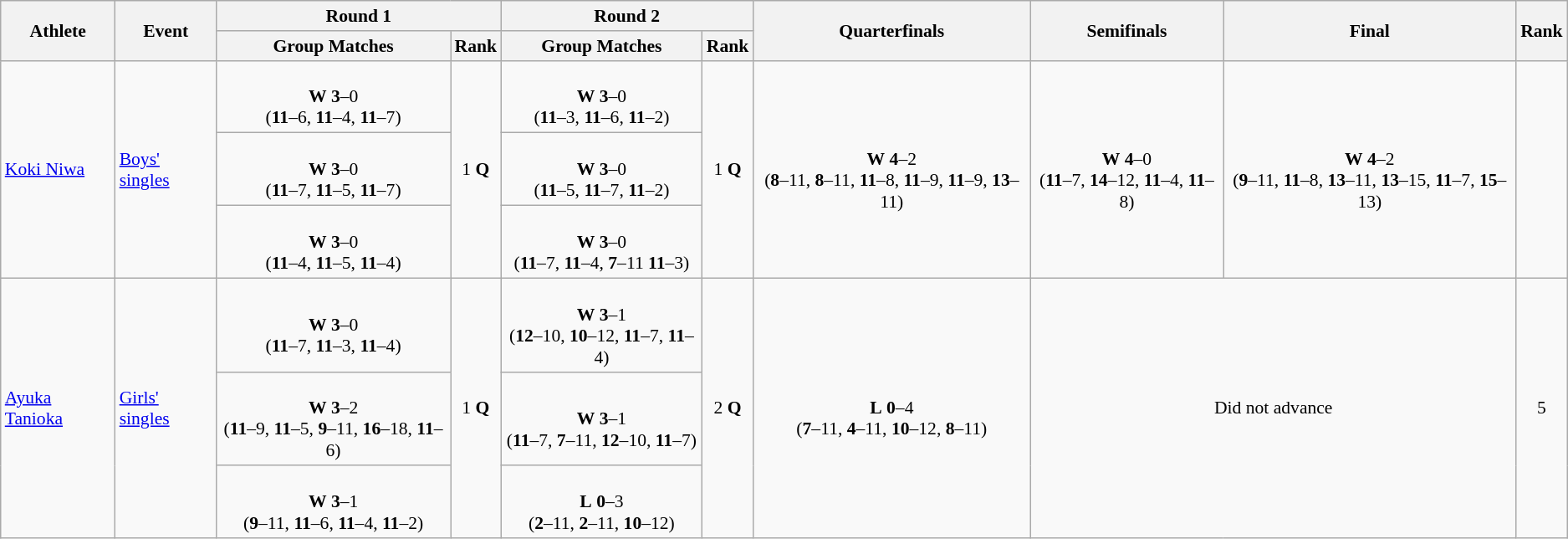<table class="wikitable" border="1" style="font-size:90%">
<tr>
<th rowspan=2>Athlete</th>
<th rowspan=2>Event</th>
<th colspan=2>Round 1</th>
<th colspan=2>Round 2</th>
<th rowspan=2>Quarterfinals</th>
<th rowspan=2>Semifinals</th>
<th rowspan=2>Final</th>
<th rowspan=2>Rank</th>
</tr>
<tr>
<th>Group Matches</th>
<th>Rank</th>
<th>Group Matches</th>
<th>Rank</th>
</tr>
<tr>
<td rowspan=3><a href='#'>Koki Niwa</a></td>
<td rowspan=3><a href='#'>Boys' singles</a></td>
<td align=center> <br> <strong>W</strong> <strong>3</strong>–0 <br> (<strong>11</strong>–6, <strong>11</strong>–4, <strong>11</strong>–7)</td>
<td rowspan=3 align=center>1 <strong>Q</strong></td>
<td align=center> <br> <strong>W</strong> <strong>3</strong>–0 <br> (<strong>11</strong>–3, <strong>11</strong>–6, <strong>11</strong>–2)</td>
<td rowspan=3 align=center>1 <strong>Q</strong></td>
<td rowspan=3 align=center> <br> <strong>W</strong> <strong>4</strong>–2 <br> (<strong>8</strong>–11, <strong>8</strong>–11, <strong>11</strong>–8, <strong>11</strong>–9, <strong>11</strong>–9, <strong>13</strong>–11)</td>
<td rowspan=3 align=center> <br> <strong>W</strong> <strong>4</strong>–0 <br> (<strong>11</strong>–7, <strong>14</strong>–12, <strong>11</strong>–4, <strong>11</strong>–8)</td>
<td rowspan=3 align=center> <br> <strong>W</strong> <strong>4</strong>–2 <br> (<strong>9</strong>–11, <strong>11</strong>–8, <strong>13</strong>–11, <strong>13</strong>–15, <strong>11</strong>–7, <strong>15</strong>–13)</td>
<td rowspan=3 align=center></td>
</tr>
<tr>
<td align=center> <br> <strong>W</strong> <strong>3</strong>–0 <br> (<strong>11</strong>–7, <strong>11</strong>–5, <strong>11</strong>–7)</td>
<td align=center> <br> <strong>W</strong> <strong>3</strong>–0 <br> (<strong>11</strong>–5, <strong>11</strong>–7, <strong>11</strong>–2)</td>
</tr>
<tr>
<td align=center> <br> <strong>W</strong> <strong>3</strong>–0 <br> (<strong>11</strong>–4, <strong>11</strong>–5, <strong>11</strong>–4)</td>
<td align=center> <br> <strong>W</strong> <strong>3</strong>–0 <br> (<strong>11</strong>–7, <strong>11</strong>–4, <strong>7</strong>–11 <strong>11</strong>–3)</td>
</tr>
<tr>
<td rowspan=3><a href='#'>Ayuka Tanioka</a></td>
<td rowspan=3><a href='#'>Girls' singles</a></td>
<td align=center> <br> <strong>W</strong> <strong>3</strong>–0 <br> (<strong>11</strong>–7, <strong>11</strong>–3, <strong>11</strong>–4)</td>
<td rowspan=3 align=center>1 <strong>Q</strong></td>
<td align=center> <br> <strong>W</strong> <strong>3</strong>–1 <br> (<strong>12</strong>–10, <strong>10</strong>–12, <strong>11</strong>–7, <strong>11</strong>–4)</td>
<td rowspan=3 align=center>2 <strong>Q</strong></td>
<td rowspan=3 align=center> <br> <strong>L</strong> <strong>0</strong>–4 <br> (<strong>7</strong>–11, <strong>4</strong>–11, <strong>10</strong>–12, <strong>8</strong>–11)</td>
<td rowspan=3 colspan=2 align=center>Did not advance</td>
<td rowspan=3 align=center>5</td>
</tr>
<tr>
<td align=center> <br> <strong>W</strong> <strong>3</strong>–2 <br> (<strong>11</strong>–9, <strong>11</strong>–5, <strong>9</strong>–11, <strong>16</strong>–18, <strong>11</strong>–6)</td>
<td align=center> <br> <strong>W</strong> <strong>3</strong>–1 <br> (<strong>11</strong>–7, <strong>7</strong>–11, <strong>12</strong>–10, <strong>11</strong>–7)</td>
</tr>
<tr>
<td align=center> <br> <strong>W</strong> <strong>3</strong>–1 <br> (<strong>9</strong>–11, <strong>11</strong>–6, <strong>11</strong>–4, <strong>11</strong>–2)</td>
<td align=center> <br> <strong>L</strong> <strong>0</strong>–3 <br> (<strong>2</strong>–11, <strong>2</strong>–11, <strong>10</strong>–12)</td>
</tr>
</table>
